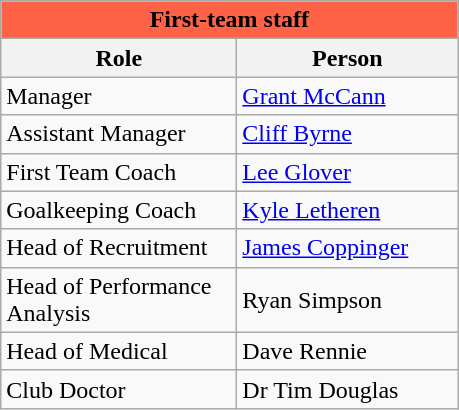<table class="wikitable" style="text-align:left;">
<tr>
<th colspan=2 style="background:#FF6347">First-team staff</th>
</tr>
<tr>
<th style="width:150px;">Role</th>
<th style="width:140px;">Person</th>
</tr>
<tr>
<td>Manager</td>
<td> <a href='#'>Grant McCann</a></td>
</tr>
<tr>
<td>Assistant Manager</td>
<td> <a href='#'>Cliff Byrne</a></td>
</tr>
<tr>
<td>First Team Coach</td>
<td> <a href='#'>Lee Glover</a></td>
</tr>
<tr>
<td>Goalkeeping Coach</td>
<td> <a href='#'>Kyle Letheren</a></td>
</tr>
<tr>
<td>Head of Recruitment</td>
<td> <a href='#'>James Coppinger</a></td>
</tr>
<tr>
<td>Head of Performance Analysis</td>
<td> Ryan Simpson</td>
</tr>
<tr>
<td>Head of Medical</td>
<td> Dave Rennie</td>
</tr>
<tr>
<td>Club Doctor</td>
<td> Dr Tim Douglas</td>
</tr>
</table>
